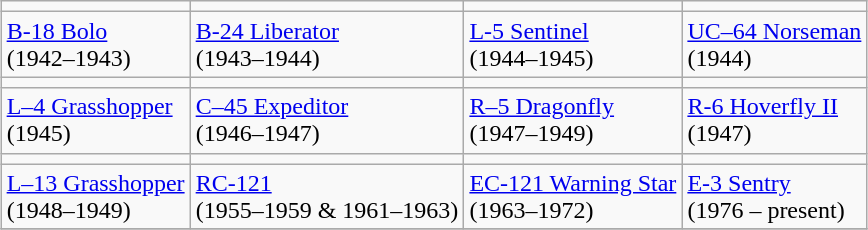<table class="wikitable" style="margin:1em auto;">
<tr>
<td></td>
<td></td>
<td></td>
<td></td>
</tr>
<tr>
<td><a href='#'>B-18 Bolo</a><br>(1942–1943)</td>
<td><a href='#'>B-24 Liberator</a><br>(1943–1944)</td>
<td><a href='#'>L-5 Sentinel</a><br>(1944–1945)</td>
<td><a href='#'>UC–64 Norseman</a><br>(1944)</td>
</tr>
<tr>
<td></td>
<td></td>
<td></td>
<td></td>
</tr>
<tr>
<td><a href='#'>L–4 Grasshopper</a><br>(1945)</td>
<td><a href='#'>C–45 Expeditor</a><br>(1946–1947)</td>
<td><a href='#'>R–5 Dragonfly</a><br>(1947–1949)</td>
<td><a href='#'>R-6 Hoverfly II</a><br>(1947)</td>
</tr>
<tr>
<td></td>
<td></td>
<td></td>
<td></td>
</tr>
<tr>
<td><a href='#'>L–13 Grasshopper</a><br>(1948–1949)</td>
<td><a href='#'>RC-121</a><br>(1955–1959 & 1961–1963)</td>
<td><a href='#'>EC-121 Warning Star</a><br>(1963–1972)</td>
<td><a href='#'>E-3 Sentry</a><br>(1976 – present)</td>
</tr>
<tr>
</tr>
</table>
